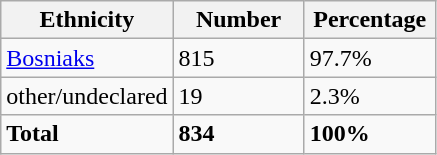<table class="wikitable">
<tr>
<th width="100px">Ethnicity</th>
<th width="80px">Number</th>
<th width="80px">Percentage</th>
</tr>
<tr>
<td><a href='#'>Bosniaks</a></td>
<td>815</td>
<td>97.7%</td>
</tr>
<tr>
<td>other/undeclared</td>
<td>19</td>
<td>2.3%</td>
</tr>
<tr>
<td><strong>Total</strong></td>
<td><strong>834</strong></td>
<td><strong>100%</strong></td>
</tr>
</table>
